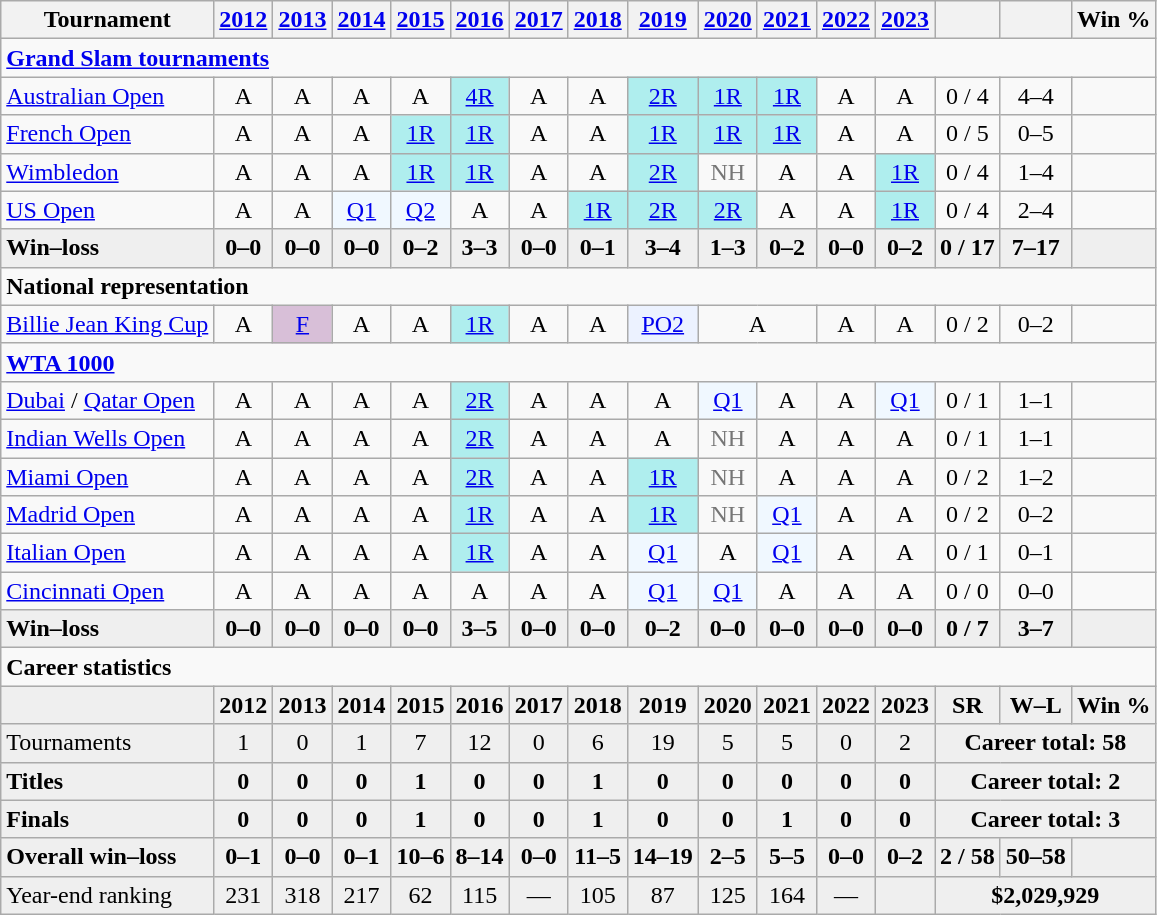<table class="wikitable nowrap" style=text-align:center>
<tr>
<th>Tournament</th>
<th><a href='#'>2012</a></th>
<th><a href='#'>2013</a></th>
<th><a href='#'>2014</a></th>
<th><a href='#'>2015</a></th>
<th><a href='#'>2016</a></th>
<th><a href='#'>2017</a></th>
<th><a href='#'>2018</a></th>
<th><a href='#'>2019</a></th>
<th><a href='#'>2020</a></th>
<th><a href='#'>2021</a></th>
<th><a href='#'>2022</a></th>
<th><a href='#'>2023</a></th>
<th></th>
<th></th>
<th>Win %</th>
</tr>
<tr>
<td colspan="16" align="left"><strong><a href='#'>Grand Slam tournaments</a></strong></td>
</tr>
<tr>
<td align=left><a href='#'>Australian Open</a></td>
<td>A</td>
<td>A</td>
<td>A</td>
<td>A</td>
<td bgcolor=afeeee><a href='#'>4R</a></td>
<td>A</td>
<td>A</td>
<td bgcolor=afeeee><a href='#'>2R</a></td>
<td bgcolor=afeeee><a href='#'>1R</a></td>
<td bgcolor=afeeee><a href='#'>1R</a></td>
<td>A</td>
<td>A</td>
<td>0 / 4</td>
<td>4–4</td>
<td></td>
</tr>
<tr>
<td align=left><a href='#'>French Open</a></td>
<td>A</td>
<td>A</td>
<td>A</td>
<td bgcolor=afeeee><a href='#'>1R</a></td>
<td bgcolor=afeeee><a href='#'>1R</a></td>
<td>A</td>
<td>A</td>
<td bgcolor=afeeee><a href='#'>1R</a></td>
<td bgcolor=afeeee><a href='#'>1R</a></td>
<td bgcolor=afeeee><a href='#'>1R</a></td>
<td>A</td>
<td>A</td>
<td>0 / 5</td>
<td>0–5</td>
<td></td>
</tr>
<tr>
<td align=left><a href='#'>Wimbledon</a></td>
<td>A</td>
<td>A</td>
<td>A</td>
<td bgcolor=afeeee><a href='#'>1R</a></td>
<td bgcolor=afeeee><a href='#'>1R</a></td>
<td>A</td>
<td>A</td>
<td bgcolor=afeeee><a href='#'>2R</a></td>
<td style=color:#767676>NH</td>
<td>A</td>
<td>A</td>
<td bgcolor=afeeee><a href='#'>1R</a></td>
<td>0 / 4</td>
<td>1–4</td>
<td></td>
</tr>
<tr>
<td align=left><a href='#'>US Open</a></td>
<td>A</td>
<td>A</td>
<td bgcolor=f0f8ff><a href='#'>Q1</a></td>
<td bgcolor=f0f8ff><a href='#'>Q2</a></td>
<td>A</td>
<td>A</td>
<td bgcolor=afeeee><a href='#'>1R</a></td>
<td bgcolor=afeeee><a href='#'>2R</a></td>
<td bgcolor=afeeee><a href='#'>2R</a></td>
<td>A</td>
<td>A</td>
<td bgcolor=afeeee><a href='#'>1R</a></td>
<td>0 / 4</td>
<td>2–4</td>
<td></td>
</tr>
<tr style=font-weight:bold;background:#efefef>
<td style=text-align:left>Win–loss</td>
<td>0–0</td>
<td>0–0</td>
<td>0–0</td>
<td>0–2</td>
<td>3–3</td>
<td>0–0</td>
<td>0–1</td>
<td>3–4</td>
<td>1–3</td>
<td>0–2</td>
<td>0–0</td>
<td>0–2</td>
<td>0 / 17</td>
<td>7–17</td>
<td></td>
</tr>
<tr>
<td colspan="16" align=left><strong>National representation</strong></td>
</tr>
<tr>
<td align=left><a href='#'>Billie Jean King Cup</a></td>
<td>A</td>
<td bgcolor=thistle><a href='#'>F</a></td>
<td>A</td>
<td>A</td>
<td bgcolor=afeeee><a href='#'>1R</a></td>
<td>A</td>
<td>A</td>
<td bgcolor=ecf2ff><a href='#'>PO2</a></td>
<td colspan="2">A</td>
<td>A</td>
<td>A</td>
<td>0 / 2</td>
<td>0–2</td>
<td></td>
</tr>
<tr>
<td colspan="16" align="left"><strong><a href='#'>WTA 1000</a></strong></td>
</tr>
<tr>
<td align=left><a href='#'>Dubai</a> / <a href='#'>Qatar Open</a></td>
<td>A</td>
<td>A</td>
<td>A</td>
<td>A</td>
<td bgcolor=afeeee><a href='#'>2R</a></td>
<td>A</td>
<td>A</td>
<td>A</td>
<td bgcolor=f0f8ff><a href='#'>Q1</a></td>
<td>A</td>
<td>A</td>
<td bgcolor=f0f8ff><a href='#'>Q1</a></td>
<td>0 / 1</td>
<td>1–1</td>
<td></td>
</tr>
<tr>
<td align=left><a href='#'>Indian Wells Open</a></td>
<td>A</td>
<td>A</td>
<td>A</td>
<td>A</td>
<td bgcolor=afeeee><a href='#'>2R</a></td>
<td>A</td>
<td>A</td>
<td>A</td>
<td style=color:#767676>NH</td>
<td>A</td>
<td>A</td>
<td>A</td>
<td>0 / 1</td>
<td>1–1</td>
<td></td>
</tr>
<tr>
<td align=left><a href='#'>Miami Open</a></td>
<td>A</td>
<td>A</td>
<td>A</td>
<td>A</td>
<td bgcolor=afeeee><a href='#'>2R</a></td>
<td>A</td>
<td>A</td>
<td bgcolor=afeeee><a href='#'>1R</a></td>
<td style=color:#767676>NH</td>
<td>A</td>
<td>A</td>
<td>A</td>
<td>0 / 2</td>
<td>1–2</td>
<td></td>
</tr>
<tr>
<td align=left><a href='#'>Madrid Open</a></td>
<td>A</td>
<td>A</td>
<td>A</td>
<td>A</td>
<td bgcolor=afeeee><a href='#'>1R</a></td>
<td>A</td>
<td>A</td>
<td bgcolor=afeeee><a href='#'>1R</a></td>
<td style=color:#767676>NH</td>
<td bgcolor=f0f8ff><a href='#'>Q1</a></td>
<td>A</td>
<td>A</td>
<td>0 / 2</td>
<td>0–2</td>
<td></td>
</tr>
<tr>
<td align=left><a href='#'>Italian Open</a></td>
<td>A</td>
<td>A</td>
<td>A</td>
<td>A</td>
<td bgcolor=afeeee><a href='#'>1R</a></td>
<td>A</td>
<td>A</td>
<td bgcolor=f0f8ff><a href='#'>Q1</a></td>
<td>A</td>
<td bgcolor=f0f8ff><a href='#'>Q1</a></td>
<td>A</td>
<td>A</td>
<td>0 / 1</td>
<td>0–1</td>
<td></td>
</tr>
<tr>
<td align=left><a href='#'>Cincinnati Open</a></td>
<td>A</td>
<td>A</td>
<td>A</td>
<td>A</td>
<td>A</td>
<td>A</td>
<td>A</td>
<td bgcolor=f0f8ff><a href='#'>Q1</a></td>
<td bgcolor=f0f8ff><a href='#'>Q1</a></td>
<td>A</td>
<td>A</td>
<td>A</td>
<td>0 / 0</td>
<td>0–0</td>
<td></td>
</tr>
<tr style=font-weight:bold;background:#efefef>
<td align=left>Win–loss</td>
<td>0–0</td>
<td>0–0</td>
<td>0–0</td>
<td>0–0</td>
<td>3–5</td>
<td>0–0</td>
<td>0–0</td>
<td>0–2</td>
<td>0–0</td>
<td>0–0</td>
<td>0–0</td>
<td>0–0</td>
<td>0 / 7</td>
<td>3–7</td>
<td></td>
</tr>
<tr>
<td colspan="16" align="left"><strong>Career statistics</strong></td>
</tr>
<tr style=font-weight:bold;background:#efefef>
<td></td>
<td>2012</td>
<td>2013</td>
<td>2014</td>
<td>2015</td>
<td>2016</td>
<td>2017</td>
<td>2018</td>
<td>2019</td>
<td>2020</td>
<td>2021</td>
<td>2022</td>
<td>2023</td>
<td>SR</td>
<td>W–L</td>
<td>Win %</td>
</tr>
<tr style=background:#efefef>
<td style=text-align:left>Tournaments</td>
<td>1</td>
<td>0</td>
<td>1</td>
<td>7</td>
<td>12</td>
<td>0</td>
<td>6</td>
<td>19</td>
<td>5</td>
<td>5</td>
<td>0</td>
<td>2</td>
<td colspan="3"><strong>Career total: 58</strong></td>
</tr>
<tr style=font-weight:bold;background:#efefef>
<td style=text-align:left>Titles</td>
<td>0</td>
<td>0</td>
<td>0</td>
<td>1</td>
<td>0</td>
<td>0</td>
<td>1</td>
<td>0</td>
<td>0</td>
<td>0</td>
<td>0</td>
<td>0</td>
<td colspan="3">Career total: 2</td>
</tr>
<tr style=font-weight:bold;background:#efefef>
<td style=text-align:left>Finals</td>
<td>0</td>
<td>0</td>
<td>0</td>
<td>1</td>
<td>0</td>
<td>0</td>
<td>1</td>
<td>0</td>
<td>0</td>
<td>1</td>
<td>0</td>
<td>0</td>
<td colspan="3">Career total: 3</td>
</tr>
<tr style=font-weight:bold;background:#efefef>
<td style=text-align:left>Overall win–loss</td>
<td>0–1</td>
<td>0–0</td>
<td>0–1</td>
<td>10–6</td>
<td>8–14</td>
<td>0–0</td>
<td>11–5</td>
<td>14–19</td>
<td>2–5</td>
<td>5–5</td>
<td>0–0</td>
<td>0–2</td>
<td>2 / 58</td>
<td>50–58</td>
<td></td>
</tr>
<tr style=background:#efefef>
<td align=left>Year-end ranking</td>
<td>231</td>
<td>318</td>
<td>217</td>
<td>62</td>
<td>115</td>
<td>—</td>
<td>105</td>
<td>87</td>
<td>125</td>
<td>164</td>
<td>—</td>
<td></td>
<td colspan="3"><strong>$2,029,929</strong></td>
</tr>
</table>
